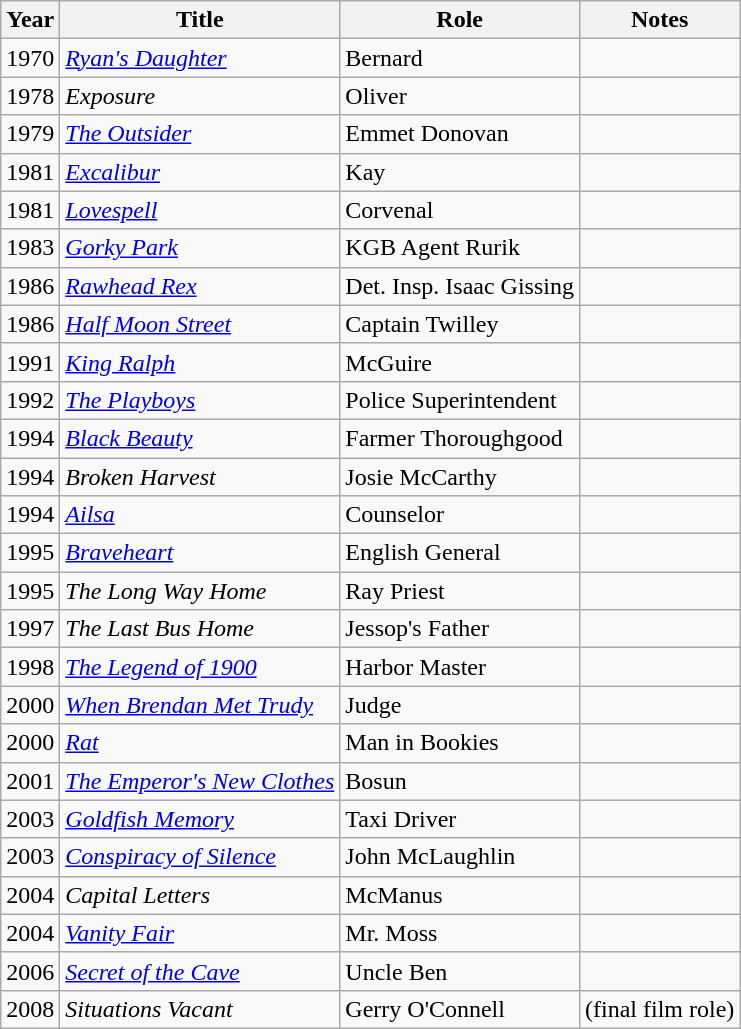<table class="wikitable">
<tr>
<th>Year</th>
<th>Title</th>
<th>Role</th>
<th>Notes</th>
</tr>
<tr>
<td>1970</td>
<td><em><a href='#'>Ryan's Daughter</a></em></td>
<td>Bernard</td>
<td></td>
</tr>
<tr>
<td>1978</td>
<td><em>Exposure</em></td>
<td>Oliver</td>
<td></td>
</tr>
<tr>
<td>1979</td>
<td><em><a href='#'>The Outsider</a></em></td>
<td>Emmet Donovan</td>
<td></td>
</tr>
<tr>
<td>1981</td>
<td><em><a href='#'>Excalibur</a></em></td>
<td>Kay</td>
<td></td>
</tr>
<tr>
<td>1981</td>
<td><em><a href='#'>Lovespell</a></em></td>
<td>Corvenal</td>
<td></td>
</tr>
<tr>
<td>1983</td>
<td><em><a href='#'>Gorky Park</a></em></td>
<td>KGB Agent Rurik</td>
<td></td>
</tr>
<tr>
<td>1986</td>
<td><em><a href='#'>Rawhead Rex</a></em></td>
<td>Det. Insp. Isaac Gissing</td>
<td></td>
</tr>
<tr>
<td>1986</td>
<td><em><a href='#'>Half Moon Street</a></em></td>
<td>Captain Twilley</td>
<td></td>
</tr>
<tr>
<td>1991</td>
<td><em><a href='#'>King Ralph</a></em></td>
<td>McGuire</td>
<td></td>
</tr>
<tr>
<td>1992</td>
<td><em><a href='#'>The Playboys</a></em></td>
<td>Police Superintendent</td>
<td></td>
</tr>
<tr>
<td>1994</td>
<td><em><a href='#'>Black Beauty</a></em></td>
<td>Farmer Thoroughgood</td>
<td></td>
</tr>
<tr>
<td>1994</td>
<td><em>Broken Harvest</em></td>
<td>Josie McCarthy</td>
<td></td>
</tr>
<tr>
<td>1994</td>
<td><em><a href='#'>Ailsa</a></em></td>
<td>Counselor</td>
<td></td>
</tr>
<tr>
<td>1995</td>
<td><em><a href='#'>Braveheart</a></em></td>
<td>English General</td>
<td></td>
</tr>
<tr>
<td>1995</td>
<td><em>The Long Way Home</em></td>
<td>Ray Priest</td>
<td></td>
</tr>
<tr>
<td>1997</td>
<td><em>The Last Bus Home</em></td>
<td>Jessop's Father</td>
<td></td>
</tr>
<tr>
<td>1998</td>
<td><em><a href='#'>The Legend of 1900</a></em></td>
<td>Harbor Master</td>
<td></td>
</tr>
<tr>
<td>2000</td>
<td><em><a href='#'>When Brendan Met Trudy</a></em></td>
<td>Judge</td>
<td></td>
</tr>
<tr>
<td>2000</td>
<td><em><a href='#'>Rat</a></em></td>
<td>Man in Bookies</td>
<td></td>
</tr>
<tr>
<td>2001</td>
<td><em><a href='#'>The Emperor's New Clothes</a></em></td>
<td>Bosun</td>
<td></td>
</tr>
<tr>
<td>2003</td>
<td><em><a href='#'>Goldfish Memory</a></em></td>
<td>Taxi Driver</td>
<td></td>
</tr>
<tr>
<td>2003</td>
<td><em><a href='#'>Conspiracy of Silence</a></em></td>
<td>John McLaughlin</td>
<td></td>
</tr>
<tr>
<td>2004</td>
<td><em>Capital Letters</em></td>
<td>McManus</td>
<td></td>
</tr>
<tr>
<td>2004</td>
<td><em><a href='#'>Vanity Fair</a></em></td>
<td>Mr. Moss</td>
<td></td>
</tr>
<tr>
<td>2006</td>
<td><em><a href='#'>Secret of the Cave</a></em></td>
<td>Uncle Ben</td>
<td></td>
</tr>
<tr>
<td>2008</td>
<td><em>Situations Vacant</em></td>
<td>Gerry O'Connell</td>
<td>(final film role)</td>
</tr>
</table>
